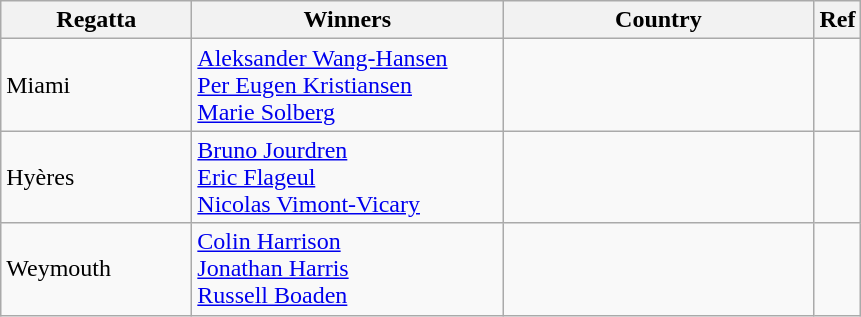<table class="wikitable">
<tr>
<th width=120>Regatta</th>
<th width=200px>Winners</th>
<th width=200px>Country</th>
<th>Ref</th>
</tr>
<tr>
<td>Miami</td>
<td><a href='#'>Aleksander Wang-Hansen</a><br><a href='#'>Per Eugen Kristiansen</a><br><a href='#'>Marie Solberg</a></td>
<td></td>
<td></td>
</tr>
<tr>
<td>Hyères</td>
<td><a href='#'>Bruno Jourdren</a><br><a href='#'>Eric Flageul</a><br><a href='#'>Nicolas Vimont-Vicary</a></td>
<td></td>
<td></td>
</tr>
<tr>
<td>Weymouth</td>
<td><a href='#'>Colin Harrison</a><br><a href='#'>Jonathan Harris</a><br><a href='#'>Russell Boaden</a></td>
<td></td>
<td></td>
</tr>
</table>
